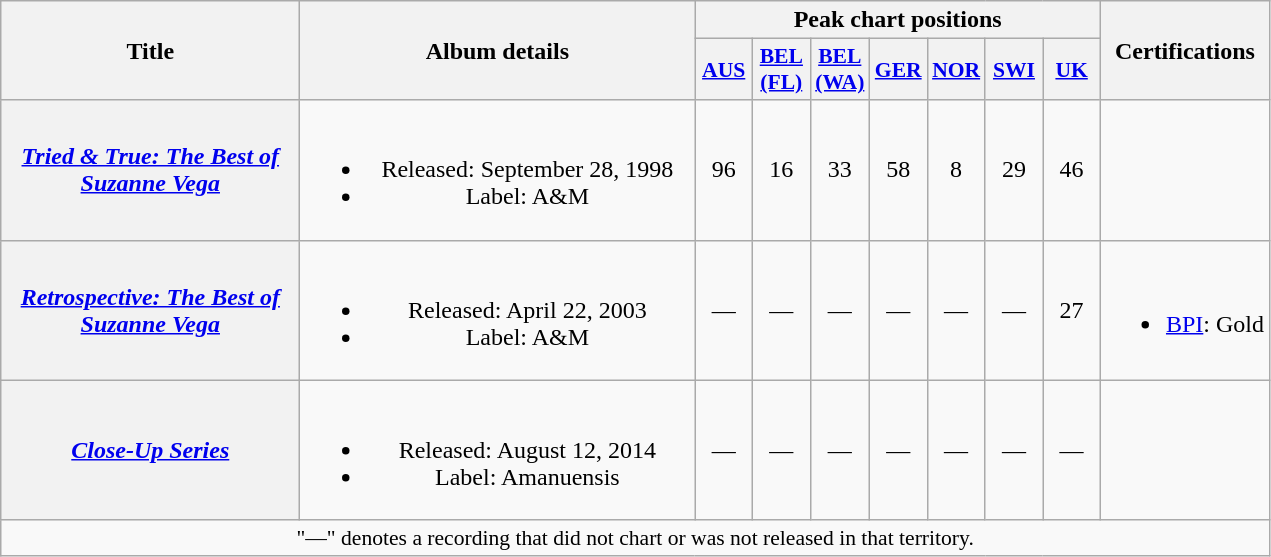<table class="wikitable plainrowheaders" style="text-align:center;" border="1">
<tr>
<th scope="col" rowspan="2" style="width:12em;">Title</th>
<th scope="col" rowspan="2" style="width:16em;">Album details</th>
<th scope="col" colspan="7">Peak chart positions</th>
<th rowspan="2">Certifications</th>
</tr>
<tr>
<th scope="col" style="width:2.2em;font-size:90%;"><a href='#'>AUS</a><br></th>
<th scope="col" style="width:2.2em;font-size:90%;"><a href='#'>BEL<br>(FL)</a><br></th>
<th scope="col" style="width:2.2em;font-size:90%;"><a href='#'>BEL<br>(WA)</a><br></th>
<th scope="col" style="width:2.2em;font-size:90%;"><a href='#'>GER</a><br></th>
<th scope="col" style="width:2.2em;font-size:90%;"><a href='#'>NOR</a><br></th>
<th scope="col" style="width:2.2em;font-size:90%;"><a href='#'>SWI</a><br></th>
<th scope="col" style="width:2.2em;font-size:90%;"><a href='#'>UK</a><br></th>
</tr>
<tr>
<th scope="row"><em><a href='#'>Tried & True: The Best of Suzanne Vega</a></em></th>
<td><br><ul><li>Released: September 28, 1998</li><li>Label: A&M</li></ul></td>
<td>96</td>
<td>16</td>
<td>33</td>
<td>58</td>
<td>8</td>
<td>29</td>
<td>46</td>
<td></td>
</tr>
<tr>
<th scope="row"><em><a href='#'>Retrospective: The Best of Suzanne Vega</a></em></th>
<td><br><ul><li>Released: April 22, 2003</li><li>Label: A&M</li></ul></td>
<td>—</td>
<td>—</td>
<td>—</td>
<td>—</td>
<td>—</td>
<td>—</td>
<td>27</td>
<td><br><ul><li><a href='#'>BPI</a>: Gold</li></ul></td>
</tr>
<tr>
<th scope="row"><em><a href='#'>Close-Up Series</a></em></th>
<td><br><ul><li>Released: August 12, 2014</li><li>Label: Amanuensis</li></ul></td>
<td>—</td>
<td>—</td>
<td>—</td>
<td>—</td>
<td>—</td>
<td>—</td>
<td>—</td>
</tr>
<tr>
<td colspan="10" style="font-size:90%">"—" denotes a recording that did not chart or was not released in that territory.</td>
</tr>
</table>
